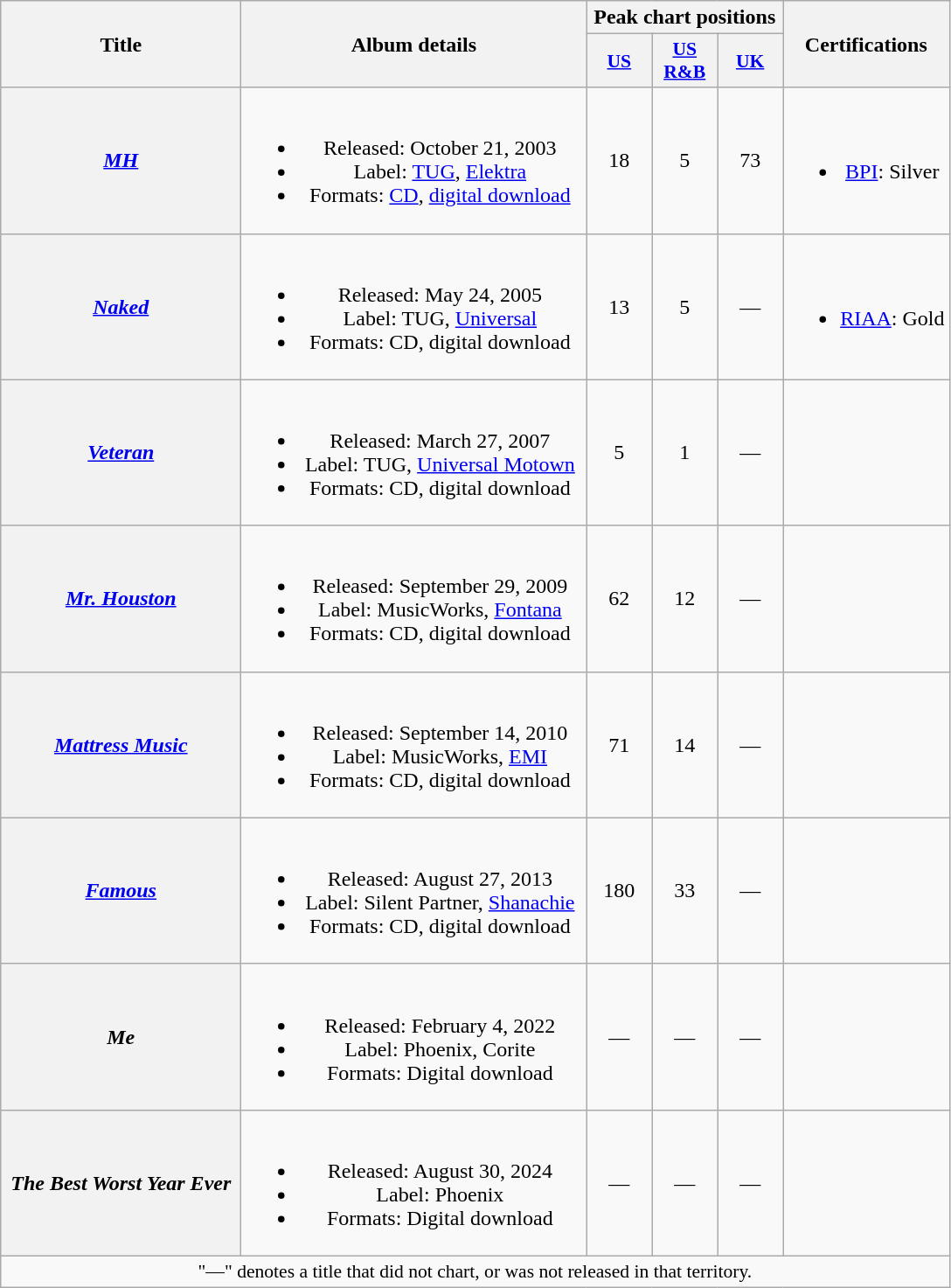<table class="wikitable plainrowheaders" style="text-align:center;">
<tr>
<th scope="col" rowspan="2" style="width:11em;">Title</th>
<th scope="col" rowspan="2" style="width:16em;">Album details</th>
<th scope="col" colspan="3">Peak chart positions</th>
<th scope="col" rowspan="2">Certifications</th>
</tr>
<tr>
<th scope="col" style="width:3em;font-size:90%;"><a href='#'>US</a><br></th>
<th scope="col" style="width:3em;font-size:90%;"><a href='#'>US R&B</a><br></th>
<th scope="col" style="width:3em;font-size:90%;"><a href='#'>UK</a><br></th>
</tr>
<tr>
<th scope="row"><em><a href='#'>MH</a></em></th>
<td><br><ul><li>Released: October 21, 2003</li><li>Label: <a href='#'>TUG</a>, <a href='#'>Elektra</a></li><li>Formats: <a href='#'>CD</a>, <a href='#'>digital download</a></li></ul></td>
<td>18</td>
<td>5</td>
<td>73</td>
<td><br><ul><li><a href='#'>BPI</a>: Silver</li></ul></td>
</tr>
<tr>
<th scope="row"><em><a href='#'>Naked</a></em></th>
<td><br><ul><li>Released: May 24, 2005</li><li>Label: TUG, <a href='#'>Universal</a></li><li>Formats: CD, digital download</li></ul></td>
<td>13</td>
<td>5</td>
<td>—</td>
<td><br><ul><li><a href='#'>RIAA</a>: Gold</li></ul></td>
</tr>
<tr>
<th scope="row"><em><a href='#'>Veteran</a></em></th>
<td><br><ul><li>Released: March 27, 2007</li><li>Label: TUG, <a href='#'>Universal Motown</a></li><li>Formats: CD, digital download</li></ul></td>
<td>5</td>
<td>1</td>
<td>—</td>
<td></td>
</tr>
<tr>
<th scope="row"><em><a href='#'>Mr. Houston</a></em></th>
<td><br><ul><li>Released: September 29, 2009</li><li>Label: MusicWorks, <a href='#'>Fontana</a></li><li>Formats: CD, digital download</li></ul></td>
<td>62</td>
<td>12</td>
<td>—</td>
<td></td>
</tr>
<tr>
<th scope="row"><em><a href='#'>Mattress Music</a></em></th>
<td><br><ul><li>Released: September 14, 2010</li><li>Label: MusicWorks, <a href='#'>EMI</a></li><li>Formats: CD, digital download</li></ul></td>
<td>71</td>
<td>14</td>
<td>—</td>
<td></td>
</tr>
<tr>
<th scope="row"><em><a href='#'>Famous</a></em></th>
<td><br><ul><li>Released: August 27, 2013</li><li>Label: Silent Partner, <a href='#'>Shanachie</a></li><li>Formats: CD, digital download</li></ul></td>
<td>180</td>
<td>33</td>
<td>—</td>
<td></td>
</tr>
<tr>
<th scope="row"><em>Me</em></th>
<td><br><ul><li>Released: February 4, 2022</li><li>Label: Phoenix, Corite</li><li>Formats: Digital download</li></ul></td>
<td>—</td>
<td>—</td>
<td>—</td>
<td></td>
</tr>
<tr>
<th scope="row"><em>The Best Worst Year Ever</em></th>
<td><br><ul><li>Released: August 30, 2024</li><li>Label: Phoenix</li><li>Formats: Digital download</li></ul></td>
<td>—</td>
<td>—</td>
<td>—</td>
<td></td>
</tr>
<tr>
<td colspan="6" style="font-size:90%">"—" denotes a title that did not chart, or was not released in that territory.</td>
</tr>
</table>
